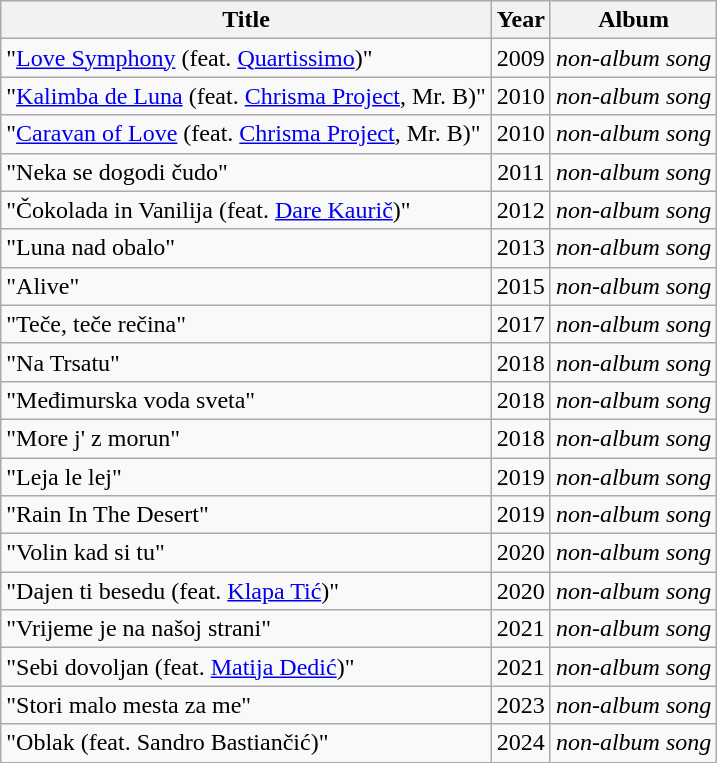<table class="wikitable">
<tr>
<th align="center">Title</th>
<th align="center">Year</th>
<th align="center">Album</th>
</tr>
<tr>
<td>"<a href='#'>Love Symphony</a> (feat. <a href='#'>Quartissimo</a>)"</td>
<td style="text-align:center;">2009</td>
<td style="text-align:center;"><em>non-album song</em></td>
</tr>
<tr>
<td>"<a href='#'>Kalimba de Luna</a> (feat. <a href='#'>Chrisma Project</a>, Mr. B)"</td>
<td style="text-align:center;">2010</td>
<td style="text-align:center;"><em>non-album song</em></td>
</tr>
<tr>
<td>"<a href='#'>Caravan of Love</a> (feat. <a href='#'>Chrisma Project</a>, Mr. B)"</td>
<td style="text-align:center;">2010</td>
<td style="text-align:center;"><em>non-album song</em></td>
</tr>
<tr>
<td>"Neka se dogodi čudo"</td>
<td style="text-align:center;">2011</td>
<td style="text-align:center;"><em>non-album song</em></td>
</tr>
<tr>
<td>"Čokolada in Vanilija (feat. <a href='#'>Dare Kaurič</a>)"</td>
<td style="text-align:center;">2012</td>
<td style="text-align:center;"><em>non-album song</em></td>
</tr>
<tr>
<td>"Luna nad obalo"</td>
<td style="text-align:center;">2013</td>
<td style="text-align:center;"><em>non-album song</em></td>
</tr>
<tr>
<td>"Alive"</td>
<td style="text-align:center;">2015</td>
<td style="text-align:center;"><em>non-album song</em></td>
</tr>
<tr>
<td>"Teče, teče rečina"</td>
<td style="text-align:center;">2017</td>
<td style="text-align:center;"><em>non-album song</em></td>
</tr>
<tr>
<td>"Na Trsatu"</td>
<td style="text-align:center;">2018</td>
<td style="text-align:center;"><em>non-album song</em></td>
</tr>
<tr>
<td>"Međimurska voda sveta"</td>
<td style="text-align:center;">2018</td>
<td style="text-align:center;"><em>non-album song</em></td>
</tr>
<tr>
<td>"More j' z morun"</td>
<td style="text-align:center;">2018</td>
<td style="text-align:center;"><em>non-album song</em></td>
</tr>
<tr>
<td>"Leja le lej"</td>
<td style="text-align:center;">2019</td>
<td style="text-align:center;"><em>non-album song</em></td>
</tr>
<tr>
<td>"Rain In The Desert"</td>
<td style="text-align:center;">2019</td>
<td style="text-align:center;"><em>non-album song</em></td>
</tr>
<tr>
<td>"Volin kad si tu"</td>
<td style="text-align:center;">2020</td>
<td style="text-align:center;"><em>non-album song</em></td>
</tr>
<tr>
<td>"Dajen ti besedu (feat. <a href='#'>Klapa Tić</a>)"</td>
<td style="text-align:center;">2020</td>
<td style="text-align:center;"><em>non-album song</em></td>
</tr>
<tr>
<td>"Vrijeme je na našoj strani"</td>
<td style="text-align:center;">2021</td>
<td style="text-align:center;"><em>non-album song</em></td>
</tr>
<tr>
<td>"Sebi dovoljan (feat. <a href='#'>Matija Dedić</a>)"</td>
<td style="text-align:center;">2021</td>
<td style="text-align:center;"><em>non-album song</em></td>
</tr>
<tr>
<td>"Stori malo mesta za me"</td>
<td style="text-align:center;">2023</td>
<td style="text-align:center;"><em>non-album song</em></td>
</tr>
<tr>
<td>"Oblak (feat. Sandro Bastiančić)"</td>
<td>2024</td>
<td><em>non-album song</em></td>
</tr>
</table>
